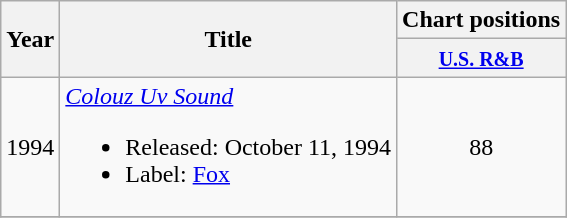<table class="wikitable">
<tr>
<th rowspan="2">Year</th>
<th rowspan="2">Title</th>
<th colspan="2">Chart positions</th>
</tr>
<tr>
<th><small><a href='#'>U.S. R&B</a></small></th>
</tr>
<tr>
<td>1994</td>
<td><em><a href='#'>Colouz Uv Sound</a></em><br><ul><li>Released: October 11, 1994</li><li>Label: <a href='#'>Fox</a></li></ul></td>
<td align="center">88</td>
</tr>
<tr>
</tr>
</table>
